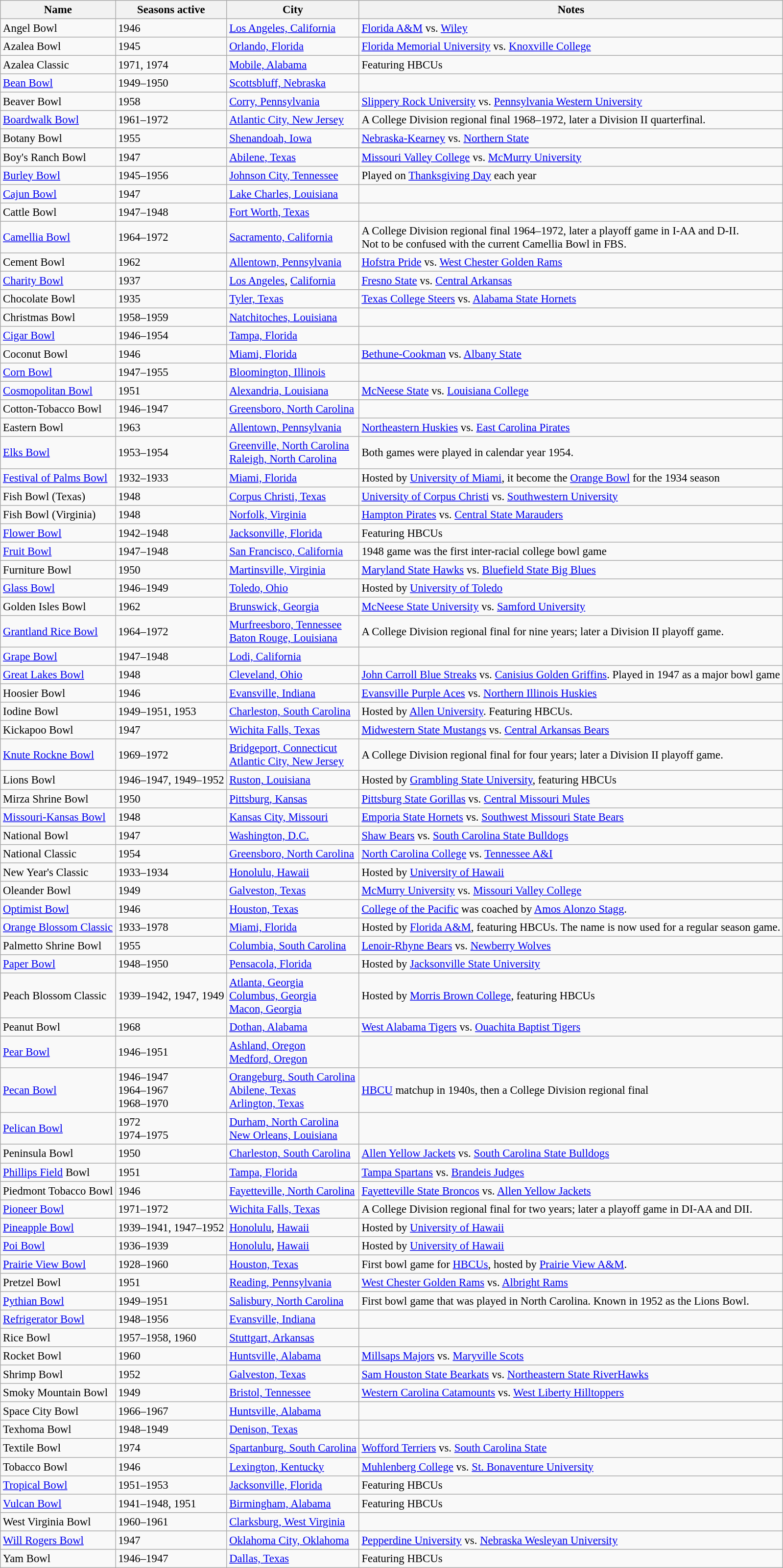<table class="wikitable sortable" style="font-size: 95%;">
<tr>
<th>Name</th>
<th>Seasons active</th>
<th>City</th>
<th class=unsortable>Notes</th>
</tr>
<tr>
<td>Angel Bowl</td>
<td>1946</td>
<td><a href='#'>Los Angeles, California</a></td>
<td><a href='#'>Florida A&M</a> vs. <a href='#'>Wiley</a></td>
</tr>
<tr>
<td>Azalea Bowl</td>
<td>1945</td>
<td><a href='#'>Orlando, Florida</a></td>
<td><a href='#'>Florida Memorial University</a> vs. <a href='#'>Knoxville College</a></td>
</tr>
<tr>
<td>Azalea Classic</td>
<td>1971, 1974</td>
<td><a href='#'>Mobile, Alabama</a></td>
<td>Featuring HBCUs</td>
</tr>
<tr>
<td><a href='#'>Bean Bowl</a></td>
<td>1949–1950</td>
<td><a href='#'>Scottsbluff, Nebraska</a></td>
<td></td>
</tr>
<tr>
<td>Beaver Bowl</td>
<td>1958</td>
<td><a href='#'>Corry, Pennsylvania</a></td>
<td><a href='#'>Slippery Rock University</a> vs. <a href='#'>Pennsylvania Western University</a></td>
</tr>
<tr>
<td><a href='#'>Boardwalk Bowl</a></td>
<td>1961–1972</td>
<td><a href='#'>Atlantic City, New Jersey</a></td>
<td>A College Division regional final 1968–1972, later a Division II quarterfinal.</td>
</tr>
<tr>
<td>Botany Bowl</td>
<td>1955</td>
<td><a href='#'>Shenandoah, Iowa</a></td>
<td><a href='#'>Nebraska-Kearney</a> vs. <a href='#'>Northern State</a></td>
</tr>
<tr>
</tr>
<tr>
<td>Boy's Ranch Bowl</td>
<td>1947</td>
<td><a href='#'>Abilene, Texas</a></td>
<td><a href='#'>Missouri Valley College</a> vs. <a href='#'>McMurry University</a></td>
</tr>
<tr>
<td><a href='#'>Burley Bowl</a></td>
<td>1945–1956</td>
<td><a href='#'>Johnson City, Tennessee</a></td>
<td>Played on <a href='#'>Thanksgiving Day</a> each year</td>
</tr>
<tr>
<td><a href='#'>Cajun Bowl</a></td>
<td>1947</td>
<td><a href='#'>Lake Charles, Louisiana</a></td>
<td></td>
</tr>
<tr>
<td>Cattle Bowl</td>
<td>1947–1948</td>
<td><a href='#'>Fort Worth, Texas</a></td>
<td></td>
</tr>
<tr>
<td><a href='#'>Camellia Bowl</a></td>
<td>1964–1972</td>
<td><a href='#'>Sacramento, California</a></td>
<td>A College Division regional final 1964–1972, later a playoff game in I-AA and D-II.<br>Not to be confused with the current Camellia Bowl in FBS.</td>
</tr>
<tr>
<td>Cement Bowl</td>
<td>1962</td>
<td><a href='#'>Allentown, Pennsylvania</a></td>
<td><a href='#'>Hofstra Pride</a> vs. <a href='#'>West Chester Golden Rams</a></td>
</tr>
<tr>
<td><a href='#'>Charity Bowl</a></td>
<td>1937</td>
<td><a href='#'>Los Angeles</a>, <a href='#'>California</a></td>
<td><a href='#'>Fresno State</a> vs. <a href='#'>Central Arkansas</a></td>
</tr>
<tr>
<td>Chocolate Bowl</td>
<td>1935</td>
<td><a href='#'>Tyler, Texas</a></td>
<td><a href='#'>Texas College Steers</a> vs. <a href='#'>Alabama State Hornets</a></td>
</tr>
<tr>
<td>Christmas Bowl</td>
<td>1958–1959</td>
<td><a href='#'>Natchitoches, Louisiana</a></td>
<td></td>
</tr>
<tr>
<td><a href='#'>Cigar Bowl</a></td>
<td>1946–1954</td>
<td><a href='#'>Tampa, Florida</a></td>
<td></td>
</tr>
<tr>
<td>Coconut Bowl</td>
<td>1946</td>
<td><a href='#'>Miami, Florida</a></td>
<td><a href='#'>Bethune-Cookman</a> vs. <a href='#'>Albany State</a></td>
</tr>
<tr>
<td><a href='#'>Corn Bowl</a></td>
<td>1947–1955</td>
<td><a href='#'>Bloomington, Illinois</a></td>
<td></td>
</tr>
<tr>
<td><a href='#'>Cosmopolitan Bowl</a></td>
<td>1951</td>
<td><a href='#'>Alexandria, Louisiana</a></td>
<td><a href='#'>McNeese State</a> vs. <a href='#'>Louisiana College</a></td>
</tr>
<tr>
<td>Cotton-Tobacco Bowl</td>
<td>1946–1947</td>
<td><a href='#'>Greensboro, North Carolina</a></td>
<td></td>
</tr>
<tr>
<td>Eastern Bowl</td>
<td>1963</td>
<td><a href='#'>Allentown, Pennsylvania</a></td>
<td><a href='#'>Northeastern Huskies</a> vs. <a href='#'>East Carolina Pirates</a></td>
</tr>
<tr>
<td><a href='#'>Elks Bowl</a></td>
<td>1953–1954</td>
<td><a href='#'>Greenville, North Carolina</a><br><a href='#'>Raleigh, North Carolina</a></td>
<td>Both games were played in calendar year 1954.</td>
</tr>
<tr>
<td><a href='#'>Festival of Palms Bowl</a></td>
<td>1932–1933</td>
<td><a href='#'>Miami, Florida</a></td>
<td>Hosted by <a href='#'>University of Miami</a>, it become the <a href='#'>Orange Bowl</a> for the 1934 season</td>
</tr>
<tr>
<td>Fish Bowl (Texas)</td>
<td>1948</td>
<td><a href='#'>Corpus Christi, Texas</a></td>
<td><a href='#'>University of Corpus Christi</a> vs. <a href='#'>Southwestern University</a></td>
</tr>
<tr>
<td>Fish Bowl (Virginia)</td>
<td>1948</td>
<td><a href='#'>Norfolk, Virginia</a></td>
<td><a href='#'>Hampton Pirates</a> vs. <a href='#'>Central State Marauders</a></td>
</tr>
<tr>
<td><a href='#'>Flower Bowl</a></td>
<td>1942–1948</td>
<td><a href='#'>Jacksonville, Florida</a></td>
<td>Featuring HBCUs</td>
</tr>
<tr>
<td><a href='#'>Fruit Bowl</a></td>
<td>1947–1948</td>
<td><a href='#'>San Francisco, California</a></td>
<td>1948 game was the first inter-racial college bowl game</td>
</tr>
<tr>
<td>Furniture Bowl</td>
<td>1950</td>
<td><a href='#'>Martinsville, Virginia</a></td>
<td><a href='#'>Maryland State Hawks</a> vs. <a href='#'>Bluefield State Big Blues</a></td>
</tr>
<tr>
<td><a href='#'>Glass Bowl</a></td>
<td>1946–1949</td>
<td><a href='#'>Toledo, Ohio</a></td>
<td>Hosted by <a href='#'>University of Toledo</a></td>
</tr>
<tr>
<td>Golden Isles Bowl</td>
<td>1962</td>
<td><a href='#'>Brunswick, Georgia</a></td>
<td><a href='#'>McNeese State University</a> vs. <a href='#'>Samford University</a></td>
</tr>
<tr>
<td><a href='#'>Grantland Rice Bowl</a></td>
<td>1964–1972</td>
<td><a href='#'>Murfreesboro, Tennessee</a><br><a href='#'>Baton Rouge, Louisiana</a></td>
<td>A College Division regional final for nine years; later a Division II playoff game.</td>
</tr>
<tr>
<td><a href='#'>Grape Bowl</a></td>
<td>1947–1948</td>
<td><a href='#'>Lodi, California</a></td>
<td></td>
</tr>
<tr>
<td><a href='#'>Great Lakes Bowl</a></td>
<td>1948</td>
<td><a href='#'>Cleveland, Ohio</a></td>
<td><a href='#'>John Carroll Blue Streaks</a> vs. <a href='#'>Canisius Golden Griffins</a>. Played in 1947 as a major bowl game</td>
</tr>
<tr>
<td>Hoosier Bowl</td>
<td>1946</td>
<td><a href='#'>Evansville, Indiana</a></td>
<td><a href='#'>Evansville Purple Aces</a> vs. <a href='#'>Northern Illinois Huskies</a></td>
</tr>
<tr>
<td>Iodine Bowl</td>
<td>1949–1951, 1953</td>
<td><a href='#'>Charleston, South Carolina</a></td>
<td>Hosted by <a href='#'>Allen University</a>. Featuring HBCUs.</td>
</tr>
<tr>
<td>Kickapoo Bowl</td>
<td>1947</td>
<td><a href='#'>Wichita Falls, Texas</a></td>
<td><a href='#'>Midwestern State Mustangs</a> vs. <a href='#'>Central Arkansas Bears</a></td>
</tr>
<tr>
<td><a href='#'>Knute Rockne Bowl</a></td>
<td>1969–1972</td>
<td><a href='#'>Bridgeport, Connecticut</a><br><a href='#'>Atlantic City, New Jersey</a></td>
<td>A College Division regional final for four years; later a Division II playoff game.</td>
</tr>
<tr>
<td>Lions Bowl</td>
<td>1946–1947, 1949–1952</td>
<td><a href='#'>Ruston, Louisiana</a></td>
<td>Hosted by <a href='#'>Grambling State University</a>, featuring HBCUs</td>
</tr>
<tr>
<td>Mirza Shrine Bowl</td>
<td>1950</td>
<td><a href='#'>Pittsburg, Kansas</a></td>
<td><a href='#'>Pittsburg State Gorillas</a> vs. <a href='#'>Central Missouri Mules</a></td>
</tr>
<tr>
<td><a href='#'>Missouri-Kansas Bowl</a></td>
<td>1948</td>
<td><a href='#'>Kansas City, Missouri</a></td>
<td><a href='#'>Emporia State Hornets</a> vs. <a href='#'>Southwest Missouri State Bears</a></td>
</tr>
<tr>
<td>National Bowl</td>
<td>1947</td>
<td><a href='#'>Washington, D.C.</a></td>
<td><a href='#'>Shaw Bears</a> vs. <a href='#'>South Carolina State Bulldogs</a></td>
</tr>
<tr>
<td>National Classic</td>
<td>1954</td>
<td><a href='#'>Greensboro, North Carolina</a></td>
<td><a href='#'>North Carolina College</a> vs. <a href='#'>Tennessee A&I</a></td>
</tr>
<tr>
<td>New Year's Classic</td>
<td>1933–1934</td>
<td><a href='#'>Honolulu, Hawaii</a></td>
<td>Hosted by <a href='#'>University of Hawaii</a></td>
</tr>
<tr>
<td>Oleander Bowl</td>
<td>1949</td>
<td><a href='#'>Galveston, Texas</a></td>
<td><a href='#'>McMurry University</a> vs. <a href='#'>Missouri Valley College</a></td>
</tr>
<tr>
<td><a href='#'>Optimist Bowl</a></td>
<td>1946</td>
<td><a href='#'>Houston, Texas</a></td>
<td><a href='#'>College of the Pacific</a> was coached by <a href='#'>Amos Alonzo Stagg</a>.</td>
</tr>
<tr>
<td><a href='#'>Orange Blossom Classic</a></td>
<td>1933–1978</td>
<td><a href='#'>Miami, Florida</a></td>
<td>Hosted by <a href='#'>Florida A&M</a>, featuring HBCUs. The name is now used for a regular season game.</td>
</tr>
<tr>
<td>Palmetto Shrine Bowl</td>
<td>1955</td>
<td><a href='#'>Columbia, South Carolina</a></td>
<td><a href='#'>Lenoir-Rhyne Bears</a> vs. <a href='#'>Newberry Wolves</a></td>
</tr>
<tr>
<td><a href='#'>Paper Bowl</a></td>
<td>1948–1950</td>
<td><a href='#'>Pensacola, Florida</a></td>
<td>Hosted by <a href='#'>Jacksonville State University</a></td>
</tr>
<tr>
<td>Peach Blossom Classic</td>
<td>1939–1942, 1947, 1949</td>
<td><a href='#'>Atlanta, Georgia</a><br><a href='#'>Columbus, Georgia</a><br><a href='#'>Macon, Georgia</a></td>
<td>Hosted by <a href='#'>Morris Brown College</a>, featuring HBCUs</td>
</tr>
<tr>
<td>Peanut Bowl</td>
<td>1968</td>
<td><a href='#'>Dothan, Alabama</a></td>
<td><a href='#'>West Alabama Tigers</a> vs. <a href='#'>Ouachita Baptist Tigers</a></td>
</tr>
<tr>
<td><a href='#'>Pear Bowl</a></td>
<td>1946–1951</td>
<td><a href='#'>Ashland, Oregon</a><br><a href='#'>Medford, Oregon</a></td>
<td></td>
</tr>
<tr>
<td><a href='#'>Pecan Bowl</a></td>
<td>1946–1947<br>1964–1967<br>1968–1970</td>
<td><a href='#'>Orangeburg, South Carolina</a><br><a href='#'>Abilene, Texas</a><br><a href='#'>Arlington, Texas</a></td>
<td><a href='#'>HBCU</a> matchup in 1940s, then a College Division regional final</td>
</tr>
<tr>
<td><a href='#'>Pelican Bowl</a></td>
<td>1972<br>1974–1975</td>
<td><a href='#'>Durham, North Carolina</a><br><a href='#'>New Orleans, Louisiana</a></td>
<td></td>
</tr>
<tr>
<td>Peninsula Bowl</td>
<td>1950</td>
<td><a href='#'>Charleston, South Carolina</a></td>
<td><a href='#'>Allen Yellow Jackets</a> vs. <a href='#'>South Carolina State Bulldogs</a></td>
</tr>
<tr>
<td><a href='#'>Phillips Field</a> Bowl</td>
<td>1951</td>
<td><a href='#'>Tampa, Florida</a></td>
<td><a href='#'>Tampa Spartans</a> vs. <a href='#'>Brandeis Judges</a></td>
</tr>
<tr>
<td>Piedmont Tobacco Bowl</td>
<td>1946</td>
<td><a href='#'>Fayetteville, North Carolina</a></td>
<td><a href='#'>Fayetteville State Broncos</a> vs. <a href='#'>Allen Yellow Jackets</a></td>
</tr>
<tr>
<td><a href='#'>Pioneer Bowl</a></td>
<td>1971–1972</td>
<td><a href='#'>Wichita Falls, Texas</a></td>
<td>A College Division regional final for two years; later a playoff game in DI-AA and DII.</td>
</tr>
<tr>
<td><a href='#'>Pineapple Bowl</a></td>
<td>1939–1941, 1947–1952</td>
<td><a href='#'>Honolulu</a>, <a href='#'>Hawaii</a></td>
<td>Hosted by <a href='#'>University of Hawaii</a></td>
</tr>
<tr>
<td><a href='#'>Poi Bowl</a></td>
<td>1936–1939</td>
<td><a href='#'>Honolulu</a>, <a href='#'>Hawaii</a></td>
<td>Hosted by <a href='#'>University of Hawaii</a></td>
</tr>
<tr>
<td><a href='#'>Prairie View Bowl</a></td>
<td>1928–1960</td>
<td><a href='#'>Houston, Texas</a></td>
<td>First bowl game for <a href='#'>HBCUs</a>, hosted by <a href='#'>Prairie View A&M</a>.</td>
</tr>
<tr>
<td>Pretzel Bowl</td>
<td>1951</td>
<td><a href='#'>Reading, Pennsylvania</a></td>
<td><a href='#'>West Chester Golden Rams</a> vs. <a href='#'>Albright Rams</a></td>
</tr>
<tr>
<td><a href='#'>Pythian Bowl</a></td>
<td>1949–1951</td>
<td><a href='#'>Salisbury, North Carolina</a></td>
<td>First bowl game that was played in North Carolina. Known in 1952 as the Lions Bowl.</td>
</tr>
<tr>
<td><a href='#'>Refrigerator Bowl</a></td>
<td>1948–1956</td>
<td><a href='#'>Evansville, Indiana</a></td>
<td></td>
</tr>
<tr>
<td>Rice Bowl</td>
<td>1957–1958, 1960</td>
<td><a href='#'>Stuttgart, Arkansas</a></td>
<td></td>
</tr>
<tr>
<td>Rocket Bowl</td>
<td>1960</td>
<td><a href='#'>Huntsville, Alabama</a></td>
<td><a href='#'>Millsaps Majors</a> vs. <a href='#'>Maryville Scots</a></td>
</tr>
<tr>
<td>Shrimp Bowl</td>
<td>1952</td>
<td><a href='#'>Galveston, Texas</a></td>
<td><a href='#'>Sam Houston State Bearkats</a> vs. <a href='#'>Northeastern State RiverHawks</a></td>
</tr>
<tr>
<td>Smoky Mountain Bowl</td>
<td>1949</td>
<td><a href='#'>Bristol, Tennessee</a></td>
<td><a href='#'>Western Carolina Catamounts</a> vs. <a href='#'>West Liberty Hilltoppers</a></td>
</tr>
<tr>
<td>Space City Bowl</td>
<td>1966–1967</td>
<td><a href='#'>Huntsville, Alabama</a></td>
<td></td>
</tr>
<tr>
<td>Texhoma Bowl</td>
<td>1948–1949</td>
<td><a href='#'>Denison, Texas</a></td>
<td></td>
</tr>
<tr>
<td>Textile Bowl</td>
<td>1974</td>
<td><a href='#'>Spartanburg, South Carolina</a></td>
<td><a href='#'>Wofford Terriers</a> vs. <a href='#'>South Carolina State</a></td>
</tr>
<tr>
<td>Tobacco Bowl</td>
<td>1946</td>
<td><a href='#'>Lexington, Kentucky</a></td>
<td><a href='#'>Muhlenberg College</a> vs. <a href='#'>St. Bonaventure University</a></td>
</tr>
<tr>
<td><a href='#'>Tropical Bowl</a></td>
<td>1951–1953</td>
<td><a href='#'>Jacksonville, Florida</a></td>
<td>Featuring HBCUs</td>
</tr>
<tr>
<td><a href='#'>Vulcan Bowl</a></td>
<td>1941–1948, 1951</td>
<td><a href='#'>Birmingham, Alabama</a></td>
<td>Featuring HBCUs</td>
</tr>
<tr>
<td>West Virginia Bowl</td>
<td>1960–1961</td>
<td><a href='#'>Clarksburg, West Virginia</a></td>
<td></td>
</tr>
<tr>
<td><a href='#'>Will Rogers Bowl</a></td>
<td>1947</td>
<td><a href='#'>Oklahoma City, Oklahoma</a></td>
<td><a href='#'>Pepperdine University</a> vs. <a href='#'>Nebraska Wesleyan University</a></td>
</tr>
<tr>
<td>Yam Bowl</td>
<td>1946–1947</td>
<td><a href='#'>Dallas, Texas</a></td>
<td>Featuring HBCUs</td>
</tr>
</table>
